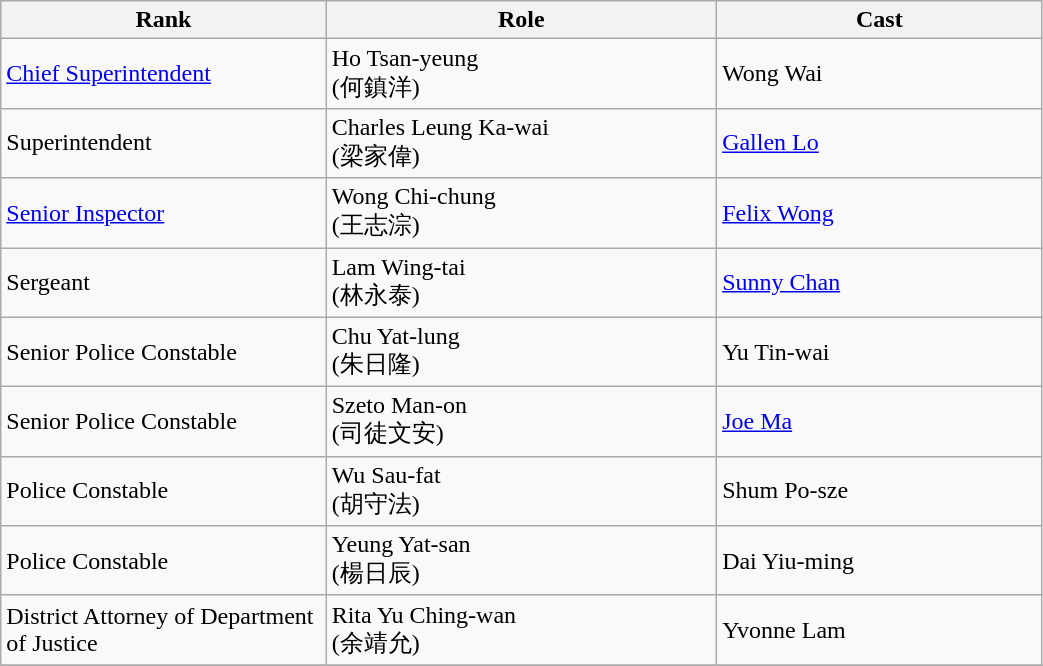<table class="wikitable" width="55%">
<tr>
<th style="width:25%">Rank</th>
<th style="width:30%">Role</th>
<th style="width:25%">Cast</th>
</tr>
<tr>
<td><a href='#'>Chief Superintendent</a></td>
<td>Ho Tsan-yeung<br>(何鎮洋)</td>
<td>Wong Wai</td>
</tr>
<tr>
<td>Superintendent</td>
<td>Charles Leung Ka-wai<br>(梁家偉)</td>
<td><a href='#'>Gallen Lo</a></td>
</tr>
<tr>
<td><a href='#'>Senior Inspector</a></td>
<td>Wong Chi-chung<br>(王志淙)</td>
<td><a href='#'>Felix Wong</a></td>
</tr>
<tr>
<td>Sergeant</td>
<td>Lam Wing-tai<br>(林永泰)</td>
<td><a href='#'>Sunny Chan</a></td>
</tr>
<tr>
<td>Senior Police Constable</td>
<td>Chu Yat-lung<br>(朱日隆)</td>
<td>Yu Tin-wai</td>
</tr>
<tr>
<td>Senior Police Constable</td>
<td>Szeto Man-on<br>(司徒文安)</td>
<td><a href='#'>Joe Ma</a></td>
</tr>
<tr>
<td>Police Constable</td>
<td>Wu Sau-fat <br>(胡守法)</td>
<td>Shum Po-sze</td>
</tr>
<tr>
<td>Police Constable</td>
<td>Yeung Yat-san <br>(楊日辰)</td>
<td>Dai Yiu-ming</td>
</tr>
<tr>
<td>District Attorney of Department of Justice</td>
<td>Rita Yu Ching-wan<br>(余靖允)</td>
<td>Yvonne Lam</td>
</tr>
<tr>
</tr>
</table>
